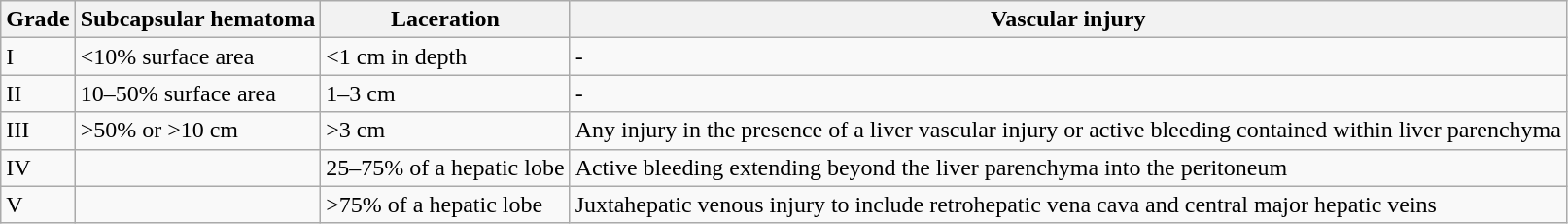<table class="wikitable">
<tr>
<th>Grade</th>
<th>Subcapsular hematoma</th>
<th>Laceration</th>
<th>Vascular injury</th>
</tr>
<tr>
<td>I</td>
<td><10% surface area</td>
<td><1 cm in depth</td>
<td>-</td>
</tr>
<tr>
<td>II</td>
<td>10–50% surface area</td>
<td>1–3 cm</td>
<td>-</td>
</tr>
<tr>
<td>III</td>
<td>>50% or >10 cm</td>
<td>>3 cm</td>
<td>Any injury in the presence of a liver vascular injury or active bleeding contained within liver parenchyma</td>
</tr>
<tr>
<td>IV</td>
<td></td>
<td>25–75% of a hepatic lobe</td>
<td>Active bleeding extending beyond the liver parenchyma into the peritoneum</td>
</tr>
<tr>
<td>V</td>
<td></td>
<td>>75% of a hepatic lobe</td>
<td>Juxtahepatic venous injury to include retrohepatic vena cava and central major hepatic veins</td>
</tr>
</table>
